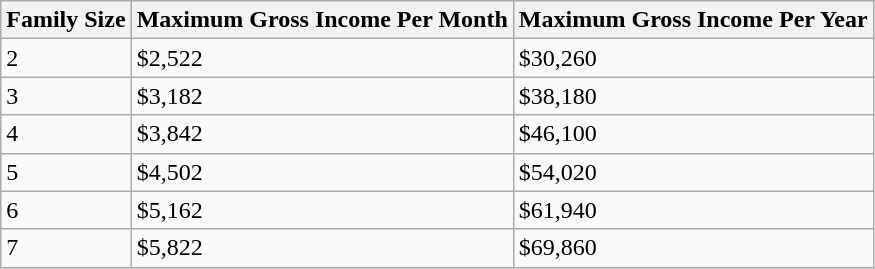<table class="wikitable">
<tr>
<th>Family Size</th>
<th>Maximum Gross Income Per Month</th>
<th>Maximum Gross Income Per Year</th>
</tr>
<tr>
<td>2</td>
<td>$2,522</td>
<td>$30,260</td>
</tr>
<tr>
<td>3</td>
<td>$3,182</td>
<td>$38,180</td>
</tr>
<tr>
<td>4</td>
<td>$3,842</td>
<td>$46,100</td>
</tr>
<tr>
<td>5</td>
<td>$4,502</td>
<td>$54,020</td>
</tr>
<tr>
<td>6</td>
<td>$5,162</td>
<td>$61,940</td>
</tr>
<tr>
<td>7</td>
<td>$5,822</td>
<td>$69,860</td>
</tr>
</table>
